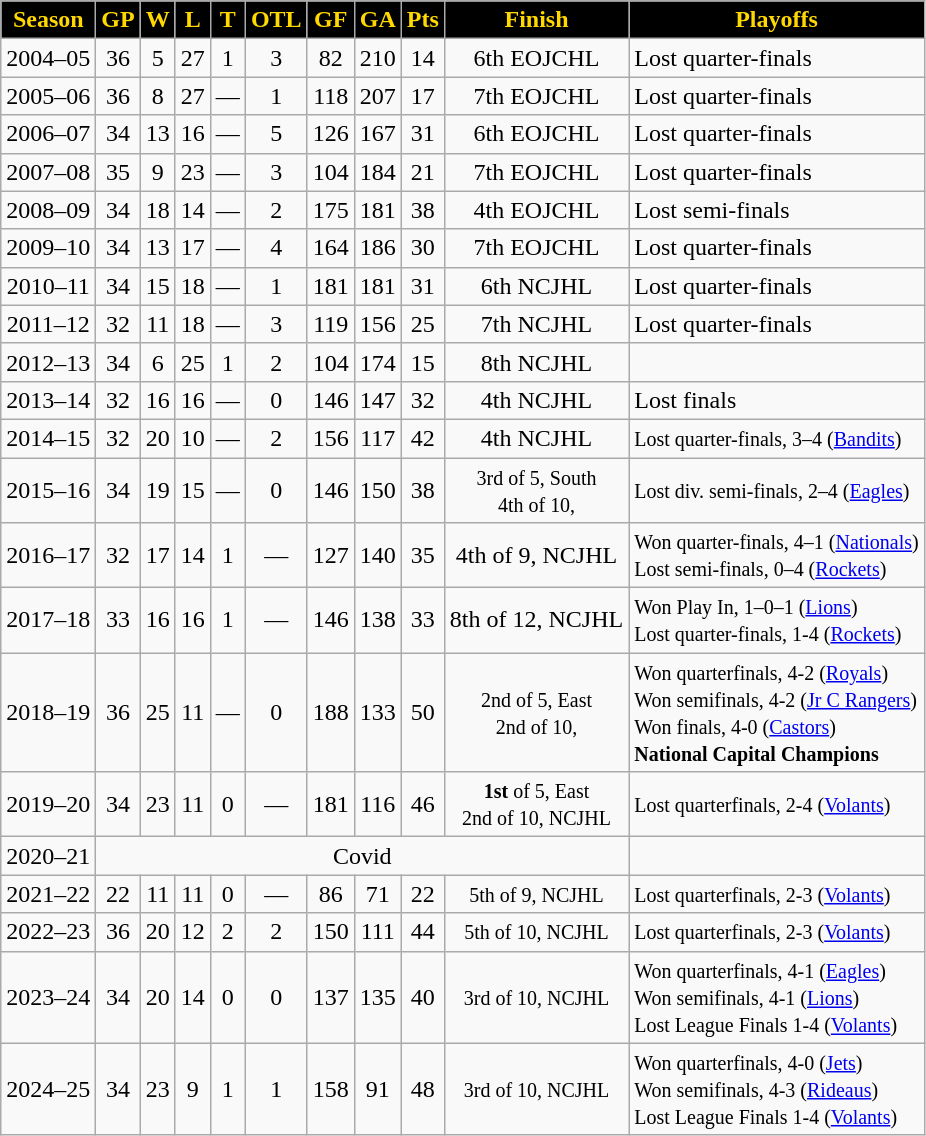<table class="wikitable" style="text-align:center">
<tr style="color:#FFD800; background:#000000; font-weight:bold">
<td>Season</td>
<td>GP</td>
<td>W</td>
<td>L</td>
<td>T</td>
<td>OTL</td>
<td>GF</td>
<td>GA</td>
<td>Pts</td>
<td>Finish</td>
<td>Playoffs</td>
</tr>
<tr>
<td>2004–05</td>
<td>36</td>
<td>5</td>
<td>27</td>
<td>1</td>
<td>3</td>
<td>82</td>
<td>210</td>
<td>14</td>
<td>6th EOJCHL</td>
<td align=left>Lost quarter-finals</td>
</tr>
<tr>
<td>2005–06</td>
<td>36</td>
<td>8</td>
<td>27</td>
<td>—</td>
<td>1</td>
<td>118</td>
<td>207</td>
<td>17</td>
<td>7th EOJCHL</td>
<td align=left>Lost quarter-finals</td>
</tr>
<tr>
<td>2006–07</td>
<td>34</td>
<td>13</td>
<td>16</td>
<td>—</td>
<td>5</td>
<td>126</td>
<td>167</td>
<td>31</td>
<td>6th EOJCHL</td>
<td align=left>Lost quarter-finals</td>
</tr>
<tr>
<td>2007–08</td>
<td>35</td>
<td>9</td>
<td>23</td>
<td>—</td>
<td>3</td>
<td>104</td>
<td>184</td>
<td>21</td>
<td>7th EOJCHL</td>
<td align=left>Lost quarter-finals</td>
</tr>
<tr>
<td>2008–09</td>
<td>34</td>
<td>18</td>
<td>14</td>
<td>—</td>
<td>2</td>
<td>175</td>
<td>181</td>
<td>38</td>
<td>4th EOJCHL</td>
<td align=left>Lost semi-finals</td>
</tr>
<tr>
<td>2009–10</td>
<td>34</td>
<td>13</td>
<td>17</td>
<td>—</td>
<td>4</td>
<td>164</td>
<td>186</td>
<td>30</td>
<td>7th EOJCHL</td>
<td align=left>Lost quarter-finals</td>
</tr>
<tr>
<td>2010–11</td>
<td>34</td>
<td>15</td>
<td>18</td>
<td>—</td>
<td>1</td>
<td>181</td>
<td>181</td>
<td>31</td>
<td>6th NCJHL</td>
<td align=left>Lost quarter-finals</td>
</tr>
<tr>
<td>2011–12</td>
<td>32</td>
<td>11</td>
<td>18</td>
<td>—</td>
<td>3</td>
<td>119</td>
<td>156</td>
<td>25</td>
<td>7th NCJHL</td>
<td align=left>Lost quarter-finals</td>
</tr>
<tr>
<td>2012–13</td>
<td>34</td>
<td>6</td>
<td>25</td>
<td>1</td>
<td>2</td>
<td>104</td>
<td>174</td>
<td>15</td>
<td>8th NCJHL</td>
<td align=left></td>
</tr>
<tr>
<td>2013–14</td>
<td>32</td>
<td>16</td>
<td>16</td>
<td>—</td>
<td>0</td>
<td>146</td>
<td>147</td>
<td>32</td>
<td>4th NCJHL</td>
<td align=left>Lost finals</td>
</tr>
<tr>
<td>2014–15</td>
<td>32</td>
<td>20</td>
<td>10</td>
<td>—</td>
<td>2</td>
<td>156</td>
<td>117</td>
<td>42</td>
<td>4th NCJHL</td>
<td align=left><small>Lost quarter-finals, 3–4 (<a href='#'>Bandits</a>)</small></td>
</tr>
<tr>
<td>2015–16</td>
<td>34</td>
<td>19</td>
<td>15</td>
<td>—</td>
<td>0</td>
<td>146</td>
<td>150</td>
<td>38</td>
<td><small> 3rd of 5, South<br>4th of 10, </small></td>
<td align=left><small>Lost div. semi-finals, 2–4 (<a href='#'>Eagles</a>)</small></td>
</tr>
<tr>
<td>2016–17</td>
<td>32</td>
<td>17</td>
<td>14</td>
<td>1</td>
<td>—</td>
<td>127</td>
<td>140</td>
<td>35</td>
<td>4th of 9, NCJHL</td>
<td align=left><small>Won quarter-finals, 4–1 (<a href='#'>Nationals</a>)<br>Lost semi-finals, 0–4 (<a href='#'>Rockets</a>)</small></td>
</tr>
<tr>
<td>2017–18</td>
<td>33</td>
<td>16</td>
<td>16</td>
<td>1</td>
<td>—</td>
<td>146</td>
<td>138</td>
<td>33</td>
<td>8th of 12, NCJHL</td>
<td align=left><small>Won Play In, 1–0–1 (<a href='#'>Lions</a>)<br>Lost quarter-finals, 1-4 (<a href='#'>Rockets</a>)</small></td>
</tr>
<tr>
<td>2018–19</td>
<td>36</td>
<td>25</td>
<td>11</td>
<td>—</td>
<td>0</td>
<td>188</td>
<td>133</td>
<td>50</td>
<td><small> 2nd of 5, East<br>2nd of 10, </small></td>
<td align=left><small>Won quarterfinals, 4-2 (<a href='#'>Royals</a>)<br>Won semifinals, 4-2 (<a href='#'>Jr C Rangers</a>)<br>Won finals, 4-0 (<a href='#'>Castors</a>)<br><strong>National Capital Champions</strong></small></td>
</tr>
<tr>
<td>2019–20</td>
<td>34</td>
<td>23</td>
<td>11</td>
<td>0</td>
<td>—</td>
<td>181</td>
<td>116</td>
<td>46</td>
<td><small> <strong>1st</strong> of 5, East<br>2nd of 10, NCJHL</small></td>
<td align=left><small>Lost quarterfinals, 2-4 (<a href='#'>Volants</a>)</small></td>
</tr>
<tr align="center">
<td>2020–21</td>
<td colspan=9>Covid</td>
</tr>
<tr>
<td>2021–22</td>
<td>22</td>
<td>11</td>
<td>11</td>
<td>0</td>
<td>—</td>
<td>86</td>
<td>71</td>
<td>22</td>
<td><small> 5th of 9, NCJHL</small></td>
<td align=left><small>Lost quarterfinals, 2-3 (<a href='#'>Volants</a>)</small></td>
</tr>
<tr>
<td>2022–23</td>
<td>36</td>
<td>20</td>
<td>12</td>
<td>2</td>
<td>2</td>
<td>150</td>
<td>111</td>
<td>44</td>
<td><small> 5th of 10, NCJHL</small></td>
<td align=left><small>Lost quarterfinals, 2-3 (<a href='#'>Volants</a>)</small></td>
</tr>
<tr>
<td>2023–24</td>
<td>34</td>
<td>20</td>
<td>14</td>
<td>0</td>
<td>0</td>
<td>137</td>
<td>135</td>
<td>40</td>
<td><small> 3rd of 10, NCJHL</small></td>
<td align=left><small>Won quarterfinals, 4-1 (<a href='#'>Eagles</a>)<br>Won semifinals, 4-1 (<a href='#'>Lions</a>)<br>Lost League Finals 1-4 (<a href='#'>Volants</a>)</small></td>
</tr>
<tr>
<td>2024–25</td>
<td>34</td>
<td>23</td>
<td>9</td>
<td>1</td>
<td>1</td>
<td>158</td>
<td>91</td>
<td>48</td>
<td><small> 3rd of 10, NCJHL</small></td>
<td align=left><small>Won quarterfinals, 4-0 (<a href='#'>Jets</a>)<br>Won semifinals, 4-3 (<a href='#'>Rideaus</a>)<br>Lost League Finals 1-4 (<a href='#'>Volants</a>)</small></td>
</tr>
</table>
